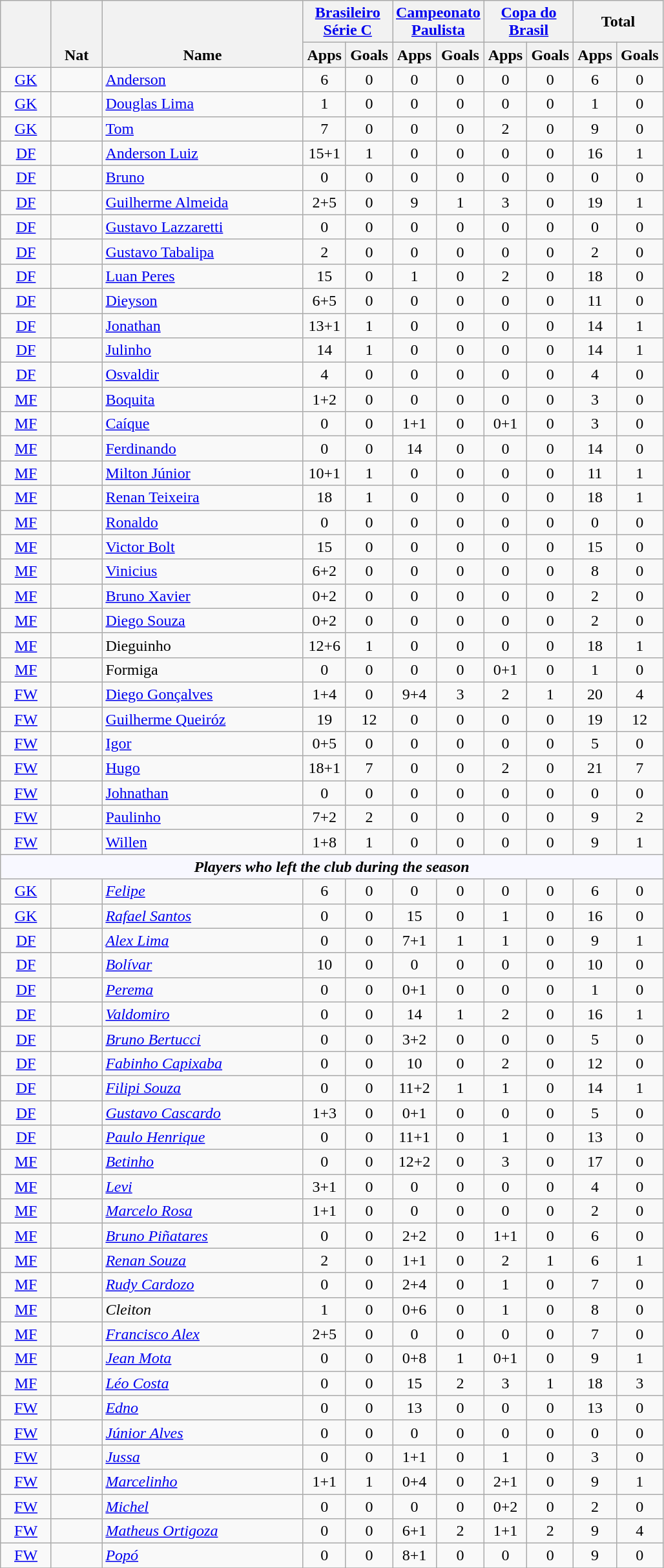<table class="wikitable sortable" style="text-align:center;">
<tr>
<th rowspan="2" width="45" valign="bottom"></th>
<th rowspan="2" width="45" valign="bottom">Nat</th>
<th rowspan="2" width="200" valign="bottom">Name</th>
<th colspan="2" width="85"><a href='#'>Brasileiro Série C</a></th>
<th colspan="2" width="85"><a href='#'>Campeonato Paulista</a></th>
<th colspan="2" width="85"><a href='#'>Copa do Brasil</a></th>
<th colspan="2" width="85">Total</th>
</tr>
<tr>
<th>Apps</th>
<th>Goals</th>
<th>Apps</th>
<th>Goals</th>
<th>Apps</th>
<th>Goals</th>
<th>Apps</th>
<th>Goals</th>
</tr>
<tr>
<td><a href='#'>GK</a></td>
<td></td>
<td align=left><a href='#'>Anderson</a></td>
<td>6</td>
<td>0</td>
<td>0</td>
<td>0</td>
<td>0</td>
<td>0</td>
<td>6</td>
<td>0</td>
</tr>
<tr>
<td><a href='#'>GK</a></td>
<td></td>
<td align=left><a href='#'>Douglas Lima</a></td>
<td>1</td>
<td>0</td>
<td>0</td>
<td>0</td>
<td>0</td>
<td>0</td>
<td>1</td>
<td>0</td>
</tr>
<tr>
<td><a href='#'>GK</a></td>
<td></td>
<td align=left><a href='#'>Tom</a></td>
<td>7</td>
<td>0</td>
<td>0</td>
<td>0</td>
<td>2</td>
<td>0</td>
<td>9</td>
<td>0</td>
</tr>
<tr>
<td><a href='#'>DF</a></td>
<td></td>
<td align=left><a href='#'>Anderson Luiz</a></td>
<td>15+1</td>
<td>1</td>
<td>0</td>
<td>0</td>
<td>0</td>
<td>0</td>
<td>16</td>
<td>1</td>
</tr>
<tr>
<td><a href='#'>DF</a></td>
<td></td>
<td align=left><a href='#'>Bruno</a></td>
<td>0</td>
<td>0</td>
<td>0</td>
<td>0</td>
<td>0</td>
<td>0</td>
<td>0</td>
<td>0</td>
</tr>
<tr>
<td><a href='#'>DF</a></td>
<td></td>
<td align=left><a href='#'>Guilherme Almeida</a></td>
<td>2+5</td>
<td>0</td>
<td>9</td>
<td>1</td>
<td>3</td>
<td>0</td>
<td>19</td>
<td>1</td>
</tr>
<tr>
<td><a href='#'>DF</a></td>
<td></td>
<td align=left><a href='#'>Gustavo Lazzaretti</a></td>
<td>0</td>
<td>0</td>
<td>0</td>
<td>0</td>
<td>0</td>
<td>0</td>
<td>0</td>
<td>0</td>
</tr>
<tr>
<td><a href='#'>DF</a></td>
<td></td>
<td align=left><a href='#'>Gustavo Tabalipa</a></td>
<td>2</td>
<td>0</td>
<td>0</td>
<td>0</td>
<td>0</td>
<td>0</td>
<td>2</td>
<td>0</td>
</tr>
<tr>
<td><a href='#'>DF</a></td>
<td></td>
<td align=left><a href='#'>Luan Peres</a></td>
<td>15</td>
<td>0</td>
<td>1</td>
<td>0</td>
<td>2</td>
<td>0</td>
<td>18</td>
<td>0</td>
</tr>
<tr>
<td><a href='#'>DF</a></td>
<td></td>
<td align=left><a href='#'>Dieyson</a></td>
<td>6+5</td>
<td>0</td>
<td>0</td>
<td>0</td>
<td>0</td>
<td>0</td>
<td>11</td>
<td>0</td>
</tr>
<tr>
<td><a href='#'>DF</a></td>
<td></td>
<td align=left><a href='#'>Jonathan</a></td>
<td>13+1</td>
<td>1</td>
<td>0</td>
<td>0</td>
<td>0</td>
<td>0</td>
<td>14</td>
<td>1</td>
</tr>
<tr>
<td><a href='#'>DF</a></td>
<td></td>
<td align=left><a href='#'>Julinho</a></td>
<td>14</td>
<td>1</td>
<td>0</td>
<td>0</td>
<td>0</td>
<td>0</td>
<td>14</td>
<td>1</td>
</tr>
<tr>
<td><a href='#'>DF</a></td>
<td></td>
<td align=left><a href='#'>Osvaldir</a></td>
<td>4</td>
<td>0</td>
<td>0</td>
<td>0</td>
<td>0</td>
<td>0</td>
<td>4</td>
<td>0</td>
</tr>
<tr>
<td><a href='#'>MF</a></td>
<td></td>
<td align=left><a href='#'>Boquita</a></td>
<td>1+2</td>
<td>0</td>
<td>0</td>
<td>0</td>
<td>0</td>
<td>0</td>
<td>3</td>
<td>0</td>
</tr>
<tr>
<td><a href='#'>MF</a></td>
<td></td>
<td align=left><a href='#'>Caíque</a></td>
<td>0</td>
<td>0</td>
<td>1+1</td>
<td>0</td>
<td>0+1</td>
<td>0</td>
<td>3</td>
<td>0</td>
</tr>
<tr>
<td><a href='#'>MF</a></td>
<td></td>
<td align=left><a href='#'>Ferdinando</a></td>
<td>0</td>
<td>0</td>
<td>14</td>
<td>0</td>
<td>0</td>
<td>0</td>
<td>14</td>
<td>0</td>
</tr>
<tr>
<td><a href='#'>MF</a></td>
<td></td>
<td align=left><a href='#'>Milton Júnior</a></td>
<td>10+1</td>
<td>1</td>
<td>0</td>
<td>0</td>
<td>0</td>
<td>0</td>
<td>11</td>
<td>1</td>
</tr>
<tr>
<td><a href='#'>MF</a></td>
<td></td>
<td align=left><a href='#'>Renan Teixeira</a></td>
<td>18</td>
<td>1</td>
<td>0</td>
<td>0</td>
<td>0</td>
<td>0</td>
<td>18</td>
<td>1</td>
</tr>
<tr>
<td><a href='#'>MF</a></td>
<td></td>
<td align=left><a href='#'>Ronaldo</a></td>
<td>0</td>
<td>0</td>
<td>0</td>
<td>0</td>
<td>0</td>
<td>0</td>
<td>0</td>
<td>0</td>
</tr>
<tr>
<td><a href='#'>MF</a></td>
<td></td>
<td align=left><a href='#'>Victor Bolt</a></td>
<td>15</td>
<td>0</td>
<td>0</td>
<td>0</td>
<td>0</td>
<td>0</td>
<td>15</td>
<td>0</td>
</tr>
<tr>
<td><a href='#'>MF</a></td>
<td></td>
<td align=left><a href='#'>Vinicius</a></td>
<td>6+2</td>
<td>0</td>
<td>0</td>
<td>0</td>
<td>0</td>
<td>0</td>
<td>8</td>
<td>0</td>
</tr>
<tr>
<td><a href='#'>MF</a></td>
<td></td>
<td align=left><a href='#'>Bruno Xavier</a></td>
<td>0+2</td>
<td>0</td>
<td>0</td>
<td>0</td>
<td>0</td>
<td>0</td>
<td>2</td>
<td>0</td>
</tr>
<tr>
<td><a href='#'>MF</a></td>
<td></td>
<td align=left><a href='#'>Diego Souza</a></td>
<td>0+2</td>
<td>0</td>
<td>0</td>
<td>0</td>
<td>0</td>
<td>0</td>
<td>2</td>
<td>0</td>
</tr>
<tr>
<td><a href='#'>MF</a></td>
<td></td>
<td align=left>Dieguinho</td>
<td>12+6</td>
<td>1</td>
<td>0</td>
<td>0</td>
<td>0</td>
<td>0</td>
<td>18</td>
<td>1</td>
</tr>
<tr>
<td><a href='#'>MF</a></td>
<td></td>
<td align=left>Formiga</td>
<td>0</td>
<td>0</td>
<td>0</td>
<td>0</td>
<td>0+1</td>
<td>0</td>
<td>1</td>
<td>0</td>
</tr>
<tr>
<td><a href='#'>FW</a></td>
<td></td>
<td align=left><a href='#'>Diego Gonçalves</a></td>
<td>1+4</td>
<td>0</td>
<td>9+4</td>
<td>3</td>
<td>2</td>
<td>1</td>
<td>20</td>
<td>4</td>
</tr>
<tr>
<td><a href='#'>FW</a></td>
<td></td>
<td align=left><a href='#'>Guilherme Queiróz</a></td>
<td>19</td>
<td>12</td>
<td>0</td>
<td>0</td>
<td>0</td>
<td>0</td>
<td>19</td>
<td>12</td>
</tr>
<tr>
<td><a href='#'>FW</a></td>
<td></td>
<td align=left><a href='#'>Igor</a></td>
<td>0+5</td>
<td>0</td>
<td>0</td>
<td>0</td>
<td>0</td>
<td>0</td>
<td>5</td>
<td>0</td>
</tr>
<tr>
<td><a href='#'>FW</a></td>
<td></td>
<td align=left><a href='#'>Hugo</a></td>
<td>18+1</td>
<td>7</td>
<td>0</td>
<td>0</td>
<td>2</td>
<td>0</td>
<td>21</td>
<td>7</td>
</tr>
<tr>
<td><a href='#'>FW</a></td>
<td></td>
<td align=left><a href='#'>Johnathan</a></td>
<td>0</td>
<td>0</td>
<td>0</td>
<td>0</td>
<td>0</td>
<td>0</td>
<td>0</td>
<td>0</td>
</tr>
<tr>
<td><a href='#'>FW</a></td>
<td></td>
<td align=left><a href='#'>Paulinho</a></td>
<td>7+2</td>
<td>2</td>
<td>0</td>
<td>0</td>
<td>0</td>
<td>0</td>
<td>9</td>
<td>2</td>
</tr>
<tr>
<td><a href='#'>FW</a></td>
<td></td>
<td align=left><a href='#'>Willen</a></td>
<td>1+8</td>
<td>1</td>
<td>0</td>
<td>0</td>
<td>0</td>
<td>0</td>
<td>9</td>
<td>1</td>
</tr>
<tr>
<th colspan=13 style="background: #F8F8FF" align=center><em>Players who left the club during the season</em></th>
</tr>
<tr>
<td><a href='#'>GK</a></td>
<td></td>
<td align=left><em><a href='#'>Felipe</a></em></td>
<td>6</td>
<td>0</td>
<td>0</td>
<td>0</td>
<td>0</td>
<td>0</td>
<td>6</td>
<td>0</td>
</tr>
<tr>
<td><a href='#'>GK</a></td>
<td></td>
<td align=left><em><a href='#'>Rafael Santos</a></em></td>
<td>0</td>
<td>0</td>
<td>15</td>
<td>0</td>
<td>1</td>
<td>0</td>
<td>16</td>
<td>0</td>
</tr>
<tr>
<td><a href='#'>DF</a></td>
<td></td>
<td align=left><em><a href='#'>Alex Lima</a></em></td>
<td>0</td>
<td>0</td>
<td>7+1</td>
<td>1</td>
<td>1</td>
<td>0</td>
<td>9</td>
<td>1</td>
</tr>
<tr>
<td><a href='#'>DF</a></td>
<td></td>
<td align=left><em><a href='#'>Bolívar</a></em></td>
<td>10</td>
<td>0</td>
<td>0</td>
<td>0</td>
<td>0</td>
<td>0</td>
<td>10</td>
<td>0</td>
</tr>
<tr>
<td><a href='#'>DF</a></td>
<td></td>
<td align=left><em><a href='#'>Perema</a></em></td>
<td>0</td>
<td>0</td>
<td>0+1</td>
<td>0</td>
<td>0</td>
<td>0</td>
<td>1</td>
<td>0</td>
</tr>
<tr>
<td><a href='#'>DF</a></td>
<td></td>
<td align=left><em><a href='#'>Valdomiro</a></em></td>
<td>0</td>
<td>0</td>
<td>14</td>
<td>1</td>
<td>2</td>
<td>0</td>
<td>16</td>
<td>1</td>
</tr>
<tr>
<td><a href='#'>DF</a></td>
<td></td>
<td align=left><em><a href='#'>Bruno Bertucci</a></em></td>
<td>0</td>
<td>0</td>
<td>3+2</td>
<td>0</td>
<td>0</td>
<td>0</td>
<td>5</td>
<td>0</td>
</tr>
<tr>
<td><a href='#'>DF</a></td>
<td></td>
<td align=left><em><a href='#'>Fabinho Capixaba</a></em></td>
<td>0</td>
<td>0</td>
<td>10</td>
<td>0</td>
<td>2</td>
<td>0</td>
<td>12</td>
<td>0</td>
</tr>
<tr>
<td><a href='#'>DF</a></td>
<td></td>
<td align=left><em><a href='#'>Filipi Souza</a></em></td>
<td>0</td>
<td>0</td>
<td>11+2</td>
<td>1</td>
<td>1</td>
<td>0</td>
<td>14</td>
<td>1</td>
</tr>
<tr>
<td><a href='#'>DF</a></td>
<td></td>
<td align=left><em><a href='#'>Gustavo Cascardo</a></em></td>
<td>1+3</td>
<td>0</td>
<td>0+1</td>
<td>0</td>
<td>0</td>
<td>0</td>
<td>5</td>
<td>0</td>
</tr>
<tr>
<td><a href='#'>DF</a></td>
<td></td>
<td align=left><em><a href='#'>Paulo Henrique</a></em></td>
<td>0</td>
<td>0</td>
<td>11+1</td>
<td>0</td>
<td>1</td>
<td>0</td>
<td>13</td>
<td>0</td>
</tr>
<tr>
<td><a href='#'>MF</a></td>
<td></td>
<td align=left><em><a href='#'>Betinho</a></em></td>
<td>0</td>
<td>0</td>
<td>12+2</td>
<td>0</td>
<td>3</td>
<td>0</td>
<td>17</td>
<td>0</td>
</tr>
<tr>
<td><a href='#'>MF</a></td>
<td></td>
<td align=left><em><a href='#'>Levi</a></em></td>
<td>3+1</td>
<td>0</td>
<td>0</td>
<td>0</td>
<td>0</td>
<td>0</td>
<td>4</td>
<td>0</td>
</tr>
<tr>
<td><a href='#'>MF</a></td>
<td></td>
<td align=left><em><a href='#'>Marcelo Rosa</a></em></td>
<td>1+1</td>
<td>0</td>
<td>0</td>
<td>0</td>
<td>0</td>
<td>0</td>
<td>2</td>
<td>0</td>
</tr>
<tr>
<td><a href='#'>MF</a></td>
<td></td>
<td align=left><em><a href='#'>Bruno Piñatares</a></em></td>
<td>0</td>
<td>0</td>
<td>2+2</td>
<td>0</td>
<td>1+1</td>
<td>0</td>
<td>6</td>
<td>0</td>
</tr>
<tr>
<td><a href='#'>MF</a></td>
<td></td>
<td align=left><em><a href='#'>Renan Souza</a></em></td>
<td>2</td>
<td>0</td>
<td>1+1</td>
<td>0</td>
<td>2</td>
<td>1</td>
<td>6</td>
<td>1</td>
</tr>
<tr>
<td><a href='#'>MF</a></td>
<td></td>
<td align=left><em><a href='#'>Rudy Cardozo</a></em></td>
<td>0</td>
<td>0</td>
<td>2+4</td>
<td>0</td>
<td>1</td>
<td>0</td>
<td>7</td>
<td>0</td>
</tr>
<tr>
<td><a href='#'>MF</a></td>
<td></td>
<td align=left><em>Cleiton</em></td>
<td>1</td>
<td>0</td>
<td>0+6</td>
<td>0</td>
<td>1</td>
<td>0</td>
<td>8</td>
<td>0</td>
</tr>
<tr>
<td><a href='#'>MF</a></td>
<td></td>
<td align=left><em><a href='#'>Francisco Alex</a></em></td>
<td>2+5</td>
<td>0</td>
<td>0</td>
<td>0</td>
<td>0</td>
<td>0</td>
<td>7</td>
<td>0</td>
</tr>
<tr>
<td><a href='#'>MF</a></td>
<td></td>
<td align=left><em><a href='#'>Jean Mota</a></em></td>
<td>0</td>
<td>0</td>
<td>0+8</td>
<td>1</td>
<td>0+1</td>
<td>0</td>
<td>9</td>
<td>1</td>
</tr>
<tr>
<td><a href='#'>MF</a></td>
<td></td>
<td align=left><em><a href='#'>Léo Costa</a></em></td>
<td>0</td>
<td>0</td>
<td>15</td>
<td>2</td>
<td>3</td>
<td>1</td>
<td>18</td>
<td>3</td>
</tr>
<tr>
<td><a href='#'>FW</a></td>
<td></td>
<td align=left><em><a href='#'>Edno</a></em></td>
<td>0</td>
<td>0</td>
<td>13</td>
<td>0</td>
<td>0</td>
<td>0</td>
<td>13</td>
<td>0</td>
</tr>
<tr>
<td><a href='#'>FW</a></td>
<td></td>
<td align=left><em><a href='#'>Júnior Alves</a></em></td>
<td>0</td>
<td>0</td>
<td>0</td>
<td>0</td>
<td>0</td>
<td>0</td>
<td>0</td>
<td>0</td>
</tr>
<tr>
<td><a href='#'>FW</a></td>
<td></td>
<td align=left><em><a href='#'>Jussa</a></em></td>
<td>0</td>
<td>0</td>
<td>1+1</td>
<td>0</td>
<td>1</td>
<td>0</td>
<td>3</td>
<td>0</td>
</tr>
<tr>
<td><a href='#'>FW</a></td>
<td></td>
<td align=left><em><a href='#'>Marcelinho</a></em></td>
<td>1+1</td>
<td>1</td>
<td>0+4</td>
<td>0</td>
<td>2+1</td>
<td>0</td>
<td>9</td>
<td>1</td>
</tr>
<tr>
<td><a href='#'>FW</a></td>
<td></td>
<td align=left><em><a href='#'>Michel</a></em></td>
<td>0</td>
<td>0</td>
<td>0</td>
<td>0</td>
<td>0+2</td>
<td>0</td>
<td>2</td>
<td>0</td>
</tr>
<tr>
<td><a href='#'>FW</a></td>
<td></td>
<td align=left><em><a href='#'>Matheus Ortigoza</a></em></td>
<td>0</td>
<td>0</td>
<td>6+1</td>
<td>2</td>
<td>1+1</td>
<td>2</td>
<td>9</td>
<td>4</td>
</tr>
<tr>
<td><a href='#'>FW</a></td>
<td></td>
<td align=left><em><a href='#'>Popó</a></em></td>
<td>0</td>
<td>0</td>
<td>8+1</td>
<td>0</td>
<td>0</td>
<td>0</td>
<td>9</td>
<td>0</td>
</tr>
<tr>
</tr>
</table>
